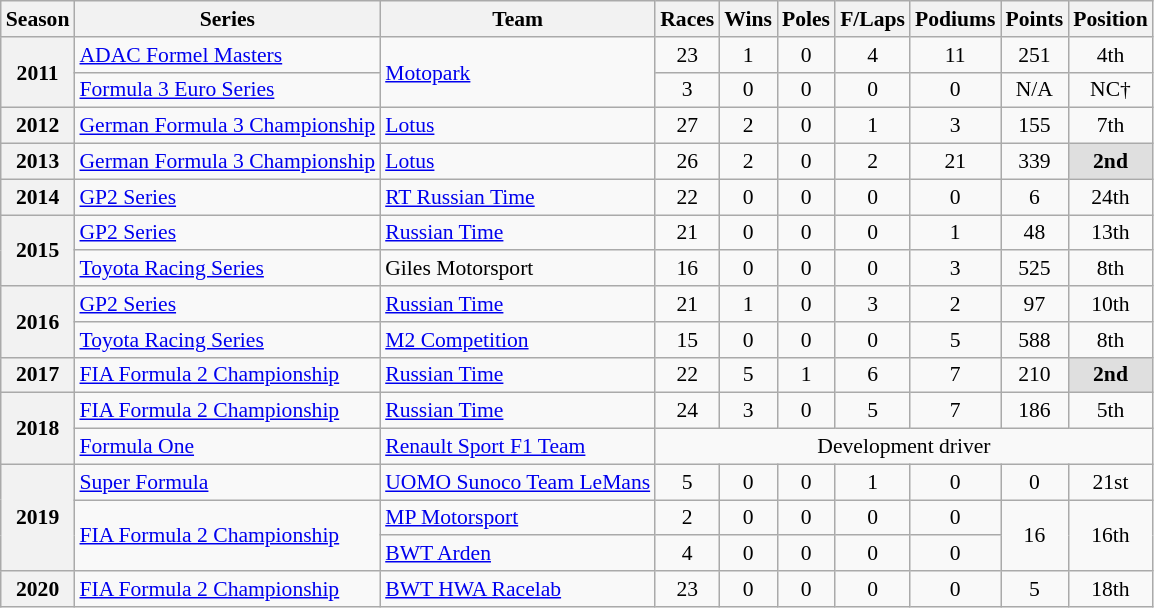<table class="wikitable" style="font-size: 90%; text-align:center">
<tr>
<th>Season</th>
<th>Series</th>
<th>Team</th>
<th>Races</th>
<th>Wins</th>
<th>Poles</th>
<th>F/Laps</th>
<th>Podiums</th>
<th>Points</th>
<th>Position</th>
</tr>
<tr>
<th rowspan=2>2011</th>
<td align=left><a href='#'>ADAC Formel Masters</a></td>
<td align=left rowspan=2><a href='#'>Motopark</a></td>
<td>23</td>
<td>1</td>
<td>0</td>
<td>4</td>
<td>11</td>
<td>251</td>
<td>4th</td>
</tr>
<tr>
<td align=left><a href='#'>Formula 3 Euro Series</a></td>
<td>3</td>
<td>0</td>
<td>0</td>
<td>0</td>
<td>0</td>
<td>N/A</td>
<td>NC†</td>
</tr>
<tr>
<th>2012</th>
<td align=left><a href='#'>German Formula 3 Championship</a></td>
<td align=left><a href='#'>Lotus</a></td>
<td>27</td>
<td>2</td>
<td>0</td>
<td>1</td>
<td>3</td>
<td>155</td>
<td>7th</td>
</tr>
<tr>
<th>2013</th>
<td align=left><a href='#'>German Formula 3 Championship</a></td>
<td align=left><a href='#'>Lotus</a></td>
<td>26</td>
<td>2</td>
<td>0</td>
<td>2</td>
<td>21</td>
<td>339</td>
<td style="background:#dfdfdf;"><strong>2nd</strong></td>
</tr>
<tr>
<th>2014</th>
<td align=left><a href='#'>GP2 Series</a></td>
<td align=left><a href='#'>RT Russian Time</a></td>
<td>22</td>
<td>0</td>
<td>0</td>
<td>0</td>
<td>0</td>
<td>6</td>
<td>24th</td>
</tr>
<tr>
<th rowspan=2>2015</th>
<td align=left><a href='#'>GP2 Series</a></td>
<td align=left><a href='#'>Russian Time</a></td>
<td>21</td>
<td>0</td>
<td>0</td>
<td>0</td>
<td>1</td>
<td>48</td>
<td>13th</td>
</tr>
<tr>
<td align=left><a href='#'>Toyota Racing Series</a></td>
<td align=left>Giles Motorsport</td>
<td>16</td>
<td>0</td>
<td>0</td>
<td>0</td>
<td>3</td>
<td>525</td>
<td>8th</td>
</tr>
<tr>
<th rowspan=2>2016</th>
<td align=left><a href='#'>GP2 Series</a></td>
<td align=left><a href='#'>Russian Time</a></td>
<td>21</td>
<td>1</td>
<td>0</td>
<td>3</td>
<td>2</td>
<td>97</td>
<td>10th</td>
</tr>
<tr>
<td align=left><a href='#'>Toyota Racing Series</a></td>
<td align=left><a href='#'>M2 Competition</a></td>
<td>15</td>
<td>0</td>
<td>0</td>
<td>0</td>
<td>5</td>
<td>588</td>
<td>8th</td>
</tr>
<tr>
<th>2017</th>
<td align=left><a href='#'>FIA Formula 2 Championship</a></td>
<td align=left><a href='#'>Russian Time</a></td>
<td>22</td>
<td>5</td>
<td>1</td>
<td>6</td>
<td>7</td>
<td>210</td>
<td style="background:#dfdfdf;"><strong>2nd</strong></td>
</tr>
<tr>
<th rowspan="2">2018</th>
<td align=left><a href='#'>FIA Formula 2 Championship</a></td>
<td align=left><a href='#'>Russian Time</a></td>
<td>24</td>
<td>3</td>
<td>0</td>
<td>5</td>
<td>7</td>
<td>186</td>
<td>5th</td>
</tr>
<tr>
<td align=left><a href='#'>Formula One</a></td>
<td align=left><a href='#'>Renault Sport F1 Team</a></td>
<td colspan="7">Development driver</td>
</tr>
<tr>
<th rowspan=3>2019</th>
<td align=left><a href='#'>Super Formula</a></td>
<td align=left><a href='#'>UOMO Sunoco Team LeMans</a></td>
<td>5</td>
<td>0</td>
<td>0</td>
<td>1</td>
<td>0</td>
<td>0</td>
<td>21st</td>
</tr>
<tr>
<td align=left rowspan=2><a href='#'>FIA Formula 2 Championship</a></td>
<td align=left><a href='#'>MP Motorsport</a></td>
<td>2</td>
<td>0</td>
<td>0</td>
<td>0</td>
<td>0</td>
<td rowspan=2>16</td>
<td rowspan=2>16th</td>
</tr>
<tr>
<td align=left><a href='#'>BWT Arden</a></td>
<td>4</td>
<td>0</td>
<td>0</td>
<td>0</td>
<td>0</td>
</tr>
<tr>
<th>2020</th>
<td align=left><a href='#'>FIA Formula 2 Championship</a></td>
<td align=left><a href='#'>BWT HWA Racelab</a></td>
<td>23</td>
<td>0</td>
<td>0</td>
<td>0</td>
<td>0</td>
<td>5</td>
<td>18th</td>
</tr>
</table>
